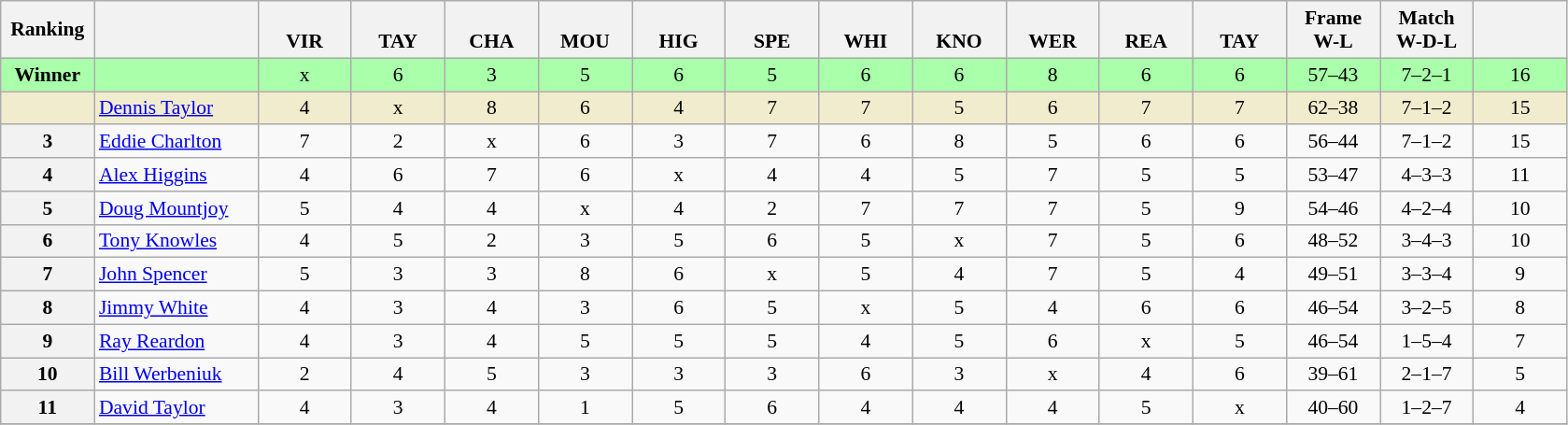<table class="wikitable" style="text-align:center; font-size:90%">
<tr>
<th width=60>Ranking</th>
<th class="unsortable" width=110></th>
<th width=60><br> VIR</th>
<th width=60><br> TAY</th>
<th width=60><br> CHA</th>
<th width=60><br> MOU</th>
<th width=60><br> HIG</th>
<th width=60><br> SPE</th>
<th width=60><br> WHI</th>
<th width=60><br> KNO</th>
<th width=60><br> WER</th>
<th width=60><br> REA</th>
<th width=60><br> TAY</th>
<th width=60>Frame<br>W-L</th>
<th width=60>Match<br>W-D-L</th>
<th width=60></th>
</tr>
<tr style="background:#aaffaa;">
<td><strong>Winner</strong></td>
<td align="left"></td>
<td>x</td>
<td>6</td>
<td>3</td>
<td>5</td>
<td>6</td>
<td>5</td>
<td>6</td>
<td>6</td>
<td>8</td>
<td>6</td>
<td>6</td>
<td>57–43</td>
<td>7–2–1</td>
<td>16</td>
</tr>
<tr style="background:#f2ecce;">
<td></td>
<td align="left"><a href='#'>Dennis Taylor</a></td>
<td>4</td>
<td>x</td>
<td>8</td>
<td>6</td>
<td>4</td>
<td>7</td>
<td>7</td>
<td>5</td>
<td>6</td>
<td>7</td>
<td>7</td>
<td>62–38</td>
<td>7–1–2</td>
<td>15</td>
</tr>
<tr>
<th>3</th>
<td align="left"><a href='#'>Eddie Charlton</a></td>
<td>7</td>
<td>2</td>
<td>x</td>
<td>6</td>
<td>3</td>
<td>7</td>
<td>6</td>
<td>8</td>
<td>5</td>
<td>6</td>
<td>6</td>
<td>56–44</td>
<td>7–1–2</td>
<td>15</td>
</tr>
<tr>
<th>4</th>
<td align="left"><a href='#'>Alex Higgins</a></td>
<td>4</td>
<td>6</td>
<td>7</td>
<td>6</td>
<td>x</td>
<td>4</td>
<td>4</td>
<td>5</td>
<td>7</td>
<td>5</td>
<td>5</td>
<td>53–47</td>
<td>4–3–3</td>
<td>11</td>
</tr>
<tr>
<th>5</th>
<td align="left"><a href='#'>Doug Mountjoy</a></td>
<td>5</td>
<td>4</td>
<td>4</td>
<td>x</td>
<td>4</td>
<td>2</td>
<td>7</td>
<td>7</td>
<td>7</td>
<td>5</td>
<td>9</td>
<td>54–46</td>
<td>4–2–4</td>
<td>10</td>
</tr>
<tr>
<th>6</th>
<td align="left"><a href='#'>Tony Knowles</a></td>
<td>4</td>
<td>5</td>
<td>2</td>
<td>3</td>
<td>5</td>
<td>6</td>
<td>5</td>
<td>x</td>
<td>7</td>
<td>5</td>
<td>6</td>
<td>48–52</td>
<td>3–4–3</td>
<td>10</td>
</tr>
<tr>
<th>7</th>
<td align="left"><a href='#'>John Spencer</a></td>
<td>5</td>
<td>3</td>
<td>3</td>
<td>8</td>
<td>6</td>
<td>x</td>
<td>5</td>
<td>4</td>
<td>7</td>
<td>5</td>
<td>4</td>
<td>49–51</td>
<td>3–3–4</td>
<td>9</td>
</tr>
<tr>
<th>8</th>
<td align="left"><a href='#'>Jimmy White</a></td>
<td>4</td>
<td>3</td>
<td>4</td>
<td>3</td>
<td>6</td>
<td>5</td>
<td>x</td>
<td>5</td>
<td>4</td>
<td>6</td>
<td>6</td>
<td>46–54</td>
<td>3–2–5</td>
<td>8</td>
</tr>
<tr>
<th>9</th>
<td align="left"><a href='#'>Ray Reardon</a></td>
<td>4</td>
<td>3</td>
<td>4</td>
<td>5</td>
<td>5</td>
<td>5</td>
<td>4</td>
<td>5</td>
<td>6</td>
<td>x</td>
<td>5</td>
<td>46–54</td>
<td>1–5–4</td>
<td>7</td>
</tr>
<tr>
<th>10</th>
<td align="left"><a href='#'>Bill Werbeniuk</a></td>
<td>2</td>
<td>4</td>
<td>5</td>
<td>3</td>
<td>3</td>
<td>3</td>
<td>6</td>
<td>3</td>
<td>x</td>
<td>4</td>
<td>6</td>
<td>39–61</td>
<td>2–1–7</td>
<td>5</td>
</tr>
<tr>
<th>11</th>
<td align="left"><a href='#'>David Taylor</a></td>
<td>4</td>
<td>3</td>
<td>4</td>
<td>1</td>
<td>5</td>
<td>6</td>
<td>4</td>
<td>4</td>
<td>4</td>
<td>5</td>
<td>x</td>
<td>40–60</td>
<td>1–2–7</td>
<td>4</td>
</tr>
<tr>
</tr>
</table>
